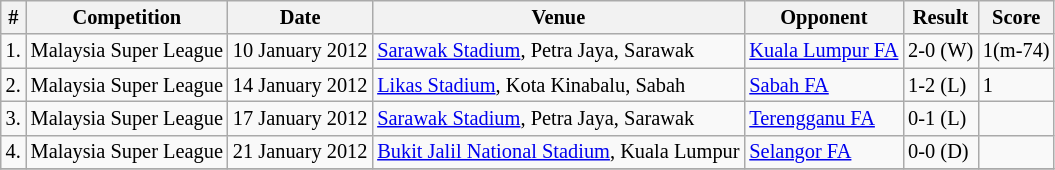<table class="wikitable" style="font-size: 85%;">
<tr>
<th>#</th>
<th>Competition</th>
<th>Date</th>
<th>Venue</th>
<th>Opponent</th>
<th>Result</th>
<th>Score</th>
</tr>
<tr>
<td>1.</td>
<td>Malaysia Super League</td>
<td>10 January 2012</td>
<td><a href='#'>Sarawak Stadium</a>, Petra Jaya, Sarawak</td>
<td><a href='#'>Kuala Lumpur FA</a></td>
<td>2-0 (W)</td>
<td>1(m-74)</td>
</tr>
<tr>
<td>2.</td>
<td>Malaysia Super League</td>
<td>14 January 2012</td>
<td><a href='#'>Likas Stadium</a>, Kota Kinabalu, Sabah</td>
<td><a href='#'>Sabah FA</a></td>
<td>1-2 (L)</td>
<td>1</td>
</tr>
<tr>
<td>3.</td>
<td>Malaysia Super League</td>
<td>17 January 2012</td>
<td><a href='#'>Sarawak Stadium</a>, Petra Jaya, Sarawak</td>
<td><a href='#'>Terengganu FA</a></td>
<td>0-1 (L)</td>
<td></td>
</tr>
<tr>
<td>4.</td>
<td>Malaysia Super League</td>
<td>21 January 2012</td>
<td><a href='#'>Bukit Jalil National Stadium</a>, Kuala Lumpur</td>
<td><a href='#'>Selangor FA</a></td>
<td>0-0 (D)</td>
<td></td>
</tr>
<tr>
</tr>
</table>
